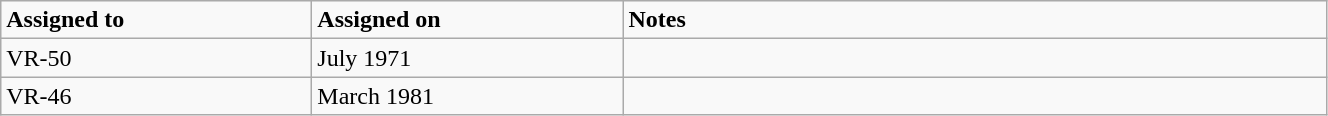<table class="wikitable" style="width: 70%;">
<tr>
<td style="width: 200px;"><strong>Assigned to</strong></td>
<td style="width: 200px;"><strong>Assigned on</strong></td>
<td><strong>Notes</strong></td>
</tr>
<tr>
<td>VR-50</td>
<td>July 1971</td>
<td></td>
</tr>
<tr>
<td>VR-46</td>
<td>March 1981</td>
<td></td>
</tr>
</table>
